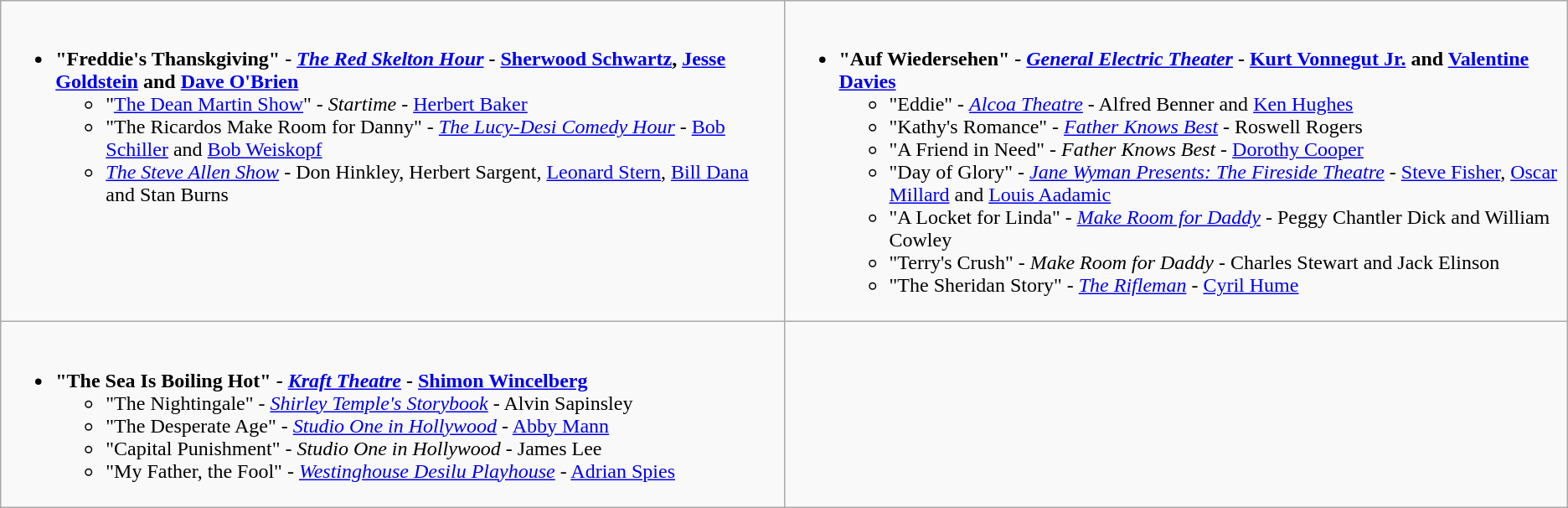<table class="wikitable">
<tr>
<td valign="top" width="50%"><br><ul><li><strong>"Freddie's Thanskgiving" - <em><a href='#'>The Red Skelton Hour</a></em> - <a href='#'>Sherwood Schwartz</a>, <a href='#'>Jesse Goldstein</a> and <a href='#'>Dave O'Brien</a></strong><ul><li>"<a href='#'>The Dean Martin Show</a>" - <em>Startime</em> - <a href='#'>Herbert Baker</a></li><li>"The Ricardos Make Room for Danny" - <em><a href='#'>The Lucy-Desi Comedy Hour</a></em> - <a href='#'>Bob Schiller</a> and <a href='#'>Bob Weiskopf</a></li><li><em><a href='#'>The Steve Allen Show</a></em> - Don Hinkley, Herbert Sargent, <a href='#'>Leonard Stern</a>, <a href='#'>Bill Dana</a> and Stan Burns</li></ul></li></ul></td>
<td valign="top"><br><ul><li><strong>"Auf Wiedersehen" - <em><a href='#'>General Electric Theater</a></em> - <a href='#'>Kurt Vonnegut Jr.</a> and <a href='#'>Valentine Davies</a></strong><ul><li>"Eddie" - <em><a href='#'>Alcoa Theatre</a></em> - Alfred Benner and <a href='#'>Ken Hughes</a></li><li>"Kathy's Romance" - <em><a href='#'>Father Knows Best</a></em> - Roswell Rogers</li><li>"A Friend in Need" - <em>Father Knows Best</em> - <a href='#'>Dorothy Cooper</a></li><li>"Day of Glory" - <em><a href='#'>Jane Wyman Presents: The Fireside Theatre</a></em> - <a href='#'>Steve Fisher</a>, <a href='#'>Oscar Millard</a> and <a href='#'>Louis Aadamic</a></li><li>"A Locket for Linda" - <em><a href='#'>Make Room for Daddy</a></em> - Peggy Chantler Dick and William Cowley</li><li>"Terry's Crush" - <em>Make Room for Daddy</em> - Charles Stewart and Jack Elinson</li><li>"The Sheridan Story" - <em><a href='#'>The Rifleman</a></em> - <a href='#'>Cyril Hume</a></li></ul></li></ul></td>
</tr>
<tr>
<td valign="top"><br><ul><li><strong>"The Sea Is Boiling Hot" - <em><a href='#'>Kraft Theatre</a></em> - <a href='#'>Shimon Wincelberg</a></strong><ul><li>"The Nightingale" - <em><a href='#'>Shirley Temple's Storybook</a></em> - Alvin Sapinsley</li><li>"The Desperate Age" - <em><a href='#'>Studio One in Hollywood</a></em> - <a href='#'>Abby Mann</a></li><li>"Capital Punishment" - <em>Studio One in Hollywood</em> - James Lee</li><li>"My Father, the Fool" - <em><a href='#'>Westinghouse Desilu Playhouse</a></em> - <a href='#'>Adrian Spies</a></li></ul></li></ul></td>
</tr>
</table>
